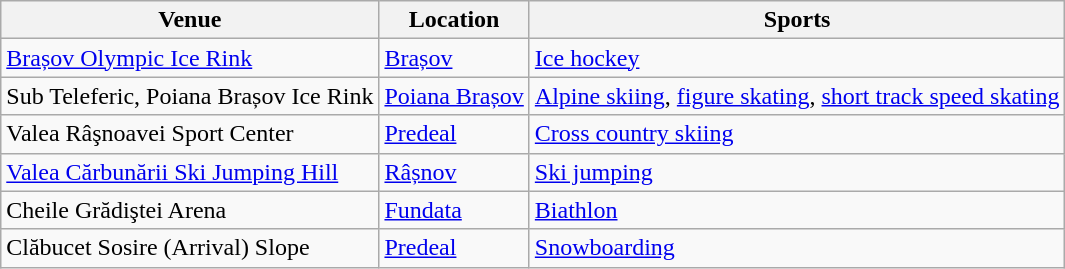<table class="wikitable sortable">
<tr>
<th>Venue</th>
<th>Location</th>
<th class="unsortable">Sports</th>
</tr>
<tr>
<td><a href='#'>Brașov Olympic Ice Rink</a></td>
<td><a href='#'>Brașov</a></td>
<td><a href='#'>Ice hockey</a></td>
</tr>
<tr>
<td>Sub Teleferic, Poiana Brașov Ice Rink</td>
<td><a href='#'>Poiana Brașov</a></td>
<td><a href='#'>Alpine skiing</a>, <a href='#'>figure skating</a>, <a href='#'>short track speed skating</a></td>
</tr>
<tr>
<td>Valea Râşnoavei Sport Center</td>
<td><a href='#'>Predeal</a></td>
<td><a href='#'>Cross country skiing</a></td>
</tr>
<tr>
<td><a href='#'>Valea Cărbunării Ski Jumping Hill</a></td>
<td><a href='#'>Râșnov</a></td>
<td><a href='#'>Ski jumping</a></td>
</tr>
<tr>
<td>Cheile Grădiştei Arena</td>
<td><a href='#'>Fundata</a></td>
<td><a href='#'>Biathlon</a></td>
</tr>
<tr>
<td>Clăbucet Sosire (Arrival) Slope</td>
<td><a href='#'>Predeal</a></td>
<td><a href='#'>Snowboarding</a></td>
</tr>
</table>
